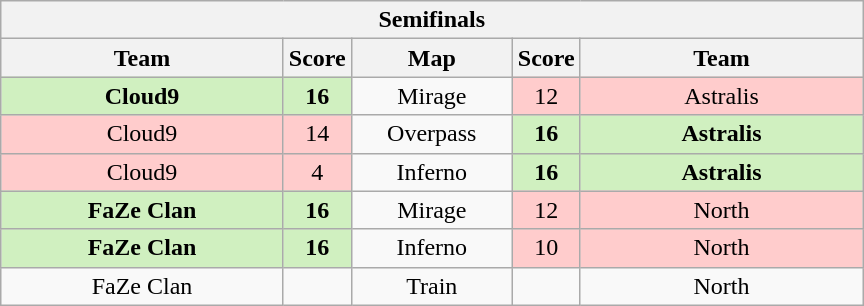<table class="wikitable" style="text-align: center;">
<tr>
<th colspan=5>Semifinals</th>
</tr>
<tr>
<th width="181px">Team</th>
<th width="20px">Score</th>
<th width="100px">Map</th>
<th width="20px">Score</th>
<th width="181px">Team</th>
</tr>
<tr>
<td style="background: #D0F0C0;"><strong>Cloud9</strong></td>
<td style="background: #D0F0C0;"><strong>16</strong></td>
<td>Mirage</td>
<td style="background: #FFCCCC;">12</td>
<td style="background: #FFCCCC;">Astralis</td>
</tr>
<tr>
<td style="background: #FFCCCC;">Cloud9</td>
<td style="background: #FFCCCC;">14</td>
<td>Overpass</td>
<td style="background: #D0F0C0;"><strong>16</strong></td>
<td style="background: #D0F0C0;"><strong>Astralis</strong></td>
</tr>
<tr>
<td style="background: #FFCCCC;">Cloud9</td>
<td style="background: #FFCCCC;">4</td>
<td>Inferno</td>
<td style="background: #D0F0C0;"><strong>16</strong></td>
<td style="background: #D0F0C0;"><strong>Astralis</strong></td>
</tr>
<tr>
<td style="background: #D0F0C0;"><strong>FaZe Clan</strong></td>
<td style="background: #D0F0C0;"><strong>16</strong></td>
<td>Mirage</td>
<td style="background: #FFCCCC;">12</td>
<td style="background: #FFCCCC;">North</td>
</tr>
<tr>
<td style="background: #D0F0C0;"><strong>FaZe Clan</strong></td>
<td style="background: #D0F0C0;"><strong>16</strong></td>
<td>Inferno</td>
<td style="background: #FFCCCC;">10</td>
<td style="background: #FFCCCC;">North</td>
</tr>
<tr>
<td>FaZe Clan</td>
<td></td>
<td>Train</td>
<td></td>
<td>North</td>
</tr>
</table>
